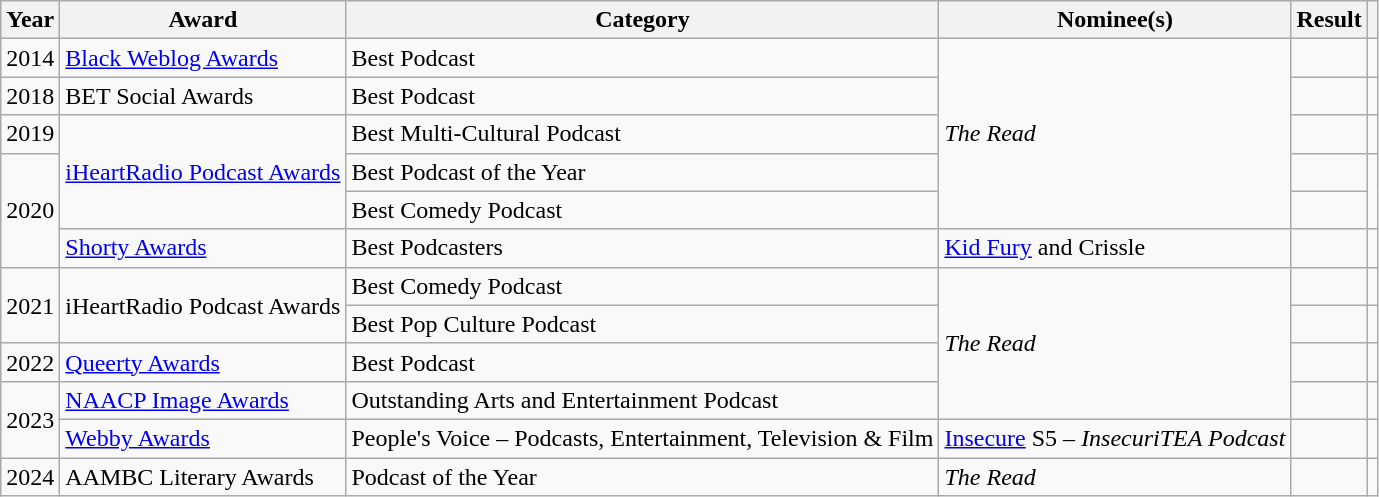<table class="wikitable sortable plainrowheaders">
<tr>
<th scope="col">Year</th>
<th scope="col">Award</th>
<th scope="col">Category</th>
<th scope="col">Nominee(s)</th>
<th scope="col">Result</th>
<th scope="col" class="unsortable"></th>
</tr>
<tr>
<td>2014</td>
<td><a href='#'>Black Weblog Awards</a></td>
<td>Best Podcast</td>
<td rowspan="5"><em>The Read</em></td>
<td></td>
<td></td>
</tr>
<tr>
<td>2018</td>
<td>BET Social Awards</td>
<td>Best Podcast</td>
<td></td>
<td></td>
</tr>
<tr>
<td>2019</td>
<td rowspan="3"><a href='#'>iHeartRadio Podcast Awards</a></td>
<td>Best Multi-Cultural Podcast</td>
<td></td>
<td></td>
</tr>
<tr>
<td rowspan="3">2020</td>
<td>Best Podcast of the Year</td>
<td></td>
<td rowspan="2"></td>
</tr>
<tr>
<td>Best Comedy Podcast</td>
<td></td>
</tr>
<tr>
<td><a href='#'>Shorty Awards</a></td>
<td>Best Podcasters</td>
<td><a href='#'>Kid Fury</a> and Crissle</td>
<td></td>
<td></td>
</tr>
<tr>
<td rowspan="2">2021</td>
<td rowspan="2">iHeartRadio Podcast Awards</td>
<td>Best Comedy Podcast</td>
<td rowspan="4"><em>The Read</em></td>
<td></td>
<td></td>
</tr>
<tr>
<td>Best Pop Culture Podcast</td>
<td></td>
<td></td>
</tr>
<tr>
<td>2022</td>
<td><a href='#'>Queerty Awards</a></td>
<td>Best Podcast</td>
<td></td>
<td></td>
</tr>
<tr>
<td rowspan="2">2023</td>
<td><a href='#'>NAACP Image Awards</a></td>
<td>Outstanding Arts and Entertainment Podcast</td>
<td></td>
<td></td>
</tr>
<tr>
<td><a href='#'>Webby Awards</a></td>
<td>People's Voice – Podcasts, Entertainment, Television & Film</td>
<td><a href='#'>Insecure</a> S5 – <em>InsecuriTEA Podcast</em></td>
<td></td>
<td></td>
</tr>
<tr>
<td>2024</td>
<td>AAMBC Literary Awards</td>
<td>Podcast of the Year</td>
<td><em>The Read</em></td>
<td></td>
<td></td>
</tr>
</table>
